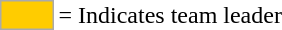<table>
<tr>
<td style="background-color:#FFCC00; border:1px solid #aaaaaa; width:2em;"></td>
<td>= Indicates team leader</td>
</tr>
</table>
